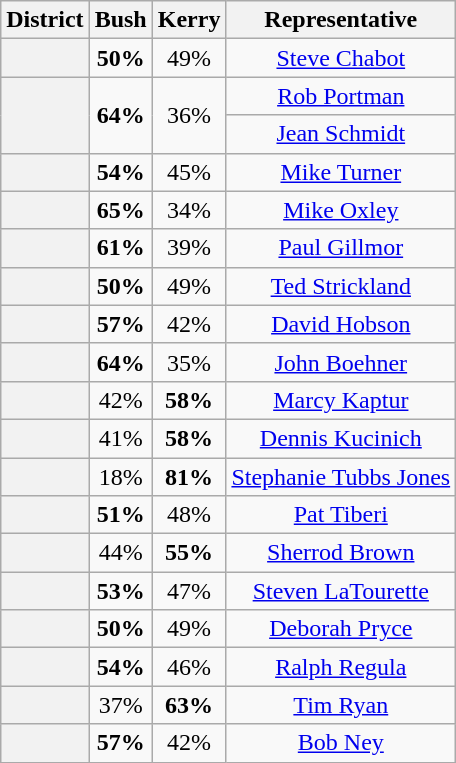<table class=wikitable>
<tr>
<th>District</th>
<th>Bush</th>
<th>Kerry</th>
<th>Representative</th>
</tr>
<tr align=center>
<th></th>
<td><strong>50%</strong></td>
<td>49%</td>
<td><a href='#'>Steve Chabot</a></td>
</tr>
<tr align=center>
<th rowspan=2 ></th>
<td rowspan=2><strong>64%</strong></td>
<td rowspan=2>36%</td>
<td><a href='#'>Rob Portman</a></td>
</tr>
<tr align=center>
<td><a href='#'>Jean Schmidt</a></td>
</tr>
<tr align=center>
<th></th>
<td><strong>54%</strong></td>
<td>45%</td>
<td><a href='#'>Mike Turner</a></td>
</tr>
<tr align=center>
<th></th>
<td><strong>65%</strong></td>
<td>34%</td>
<td><a href='#'>Mike Oxley</a></td>
</tr>
<tr align=center>
<th></th>
<td><strong>61%</strong></td>
<td>39%</td>
<td><a href='#'>Paul Gillmor</a></td>
</tr>
<tr align=center>
<th></th>
<td><strong>50%</strong></td>
<td>49%</td>
<td><a href='#'>Ted Strickland</a></td>
</tr>
<tr align=center>
<th></th>
<td><strong>57%</strong></td>
<td>42%</td>
<td><a href='#'>David Hobson</a></td>
</tr>
<tr align=center>
<th></th>
<td><strong>64%</strong></td>
<td>35%</td>
<td><a href='#'>John Boehner</a></td>
</tr>
<tr align=center>
<th></th>
<td>42%</td>
<td><strong>58%</strong></td>
<td><a href='#'>Marcy Kaptur</a></td>
</tr>
<tr align=center>
<th></th>
<td>41%</td>
<td><strong>58%</strong></td>
<td><a href='#'>Dennis Kucinich</a></td>
</tr>
<tr align=center>
<th></th>
<td>18%</td>
<td><strong>81%</strong></td>
<td><a href='#'>Stephanie Tubbs Jones</a></td>
</tr>
<tr align=center>
<th></th>
<td><strong>51%</strong></td>
<td>48%</td>
<td><a href='#'>Pat Tiberi</a></td>
</tr>
<tr align=center>
<th></th>
<td>44%</td>
<td><strong>55%</strong></td>
<td><a href='#'>Sherrod Brown</a></td>
</tr>
<tr align=center>
<th></th>
<td><strong>53%</strong></td>
<td>47%</td>
<td><a href='#'>Steven LaTourette</a></td>
</tr>
<tr align=center>
<th></th>
<td><strong>50%</strong></td>
<td>49%</td>
<td><a href='#'>Deborah Pryce</a></td>
</tr>
<tr align=center>
<th></th>
<td><strong>54%</strong></td>
<td>46%</td>
<td><a href='#'>Ralph Regula</a></td>
</tr>
<tr align=center>
<th></th>
<td>37%</td>
<td><strong>63%</strong></td>
<td><a href='#'>Tim Ryan</a></td>
</tr>
<tr align=center>
<th></th>
<td><strong>57%</strong></td>
<td>42%</td>
<td><a href='#'>Bob Ney</a></td>
</tr>
</table>
